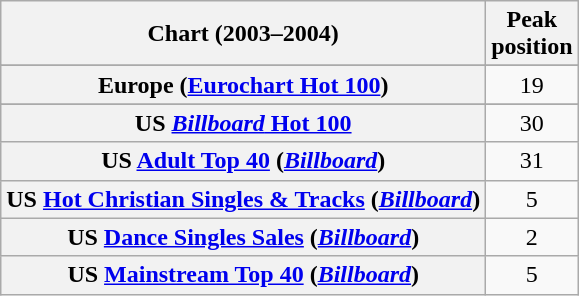<table class="wikitable sortable plainrowheaders" style="text-align:center">
<tr>
<th>Chart (2003–2004)</th>
<th>Peak<br>position</th>
</tr>
<tr>
</tr>
<tr>
</tr>
<tr>
</tr>
<tr>
</tr>
<tr>
</tr>
<tr>
</tr>
<tr>
<th scope="row">Europe (<a href='#'>Eurochart Hot 100</a>)</th>
<td>19</td>
</tr>
<tr>
</tr>
<tr>
</tr>
<tr>
</tr>
<tr>
</tr>
<tr>
</tr>
<tr>
</tr>
<tr>
</tr>
<tr>
</tr>
<tr>
</tr>
<tr>
</tr>
<tr>
<th scope="row">US <a href='#'><em>Billboard</em> Hot 100</a></th>
<td>30</td>
</tr>
<tr>
<th scope="row">US <a href='#'>Adult Top 40</a> (<em><a href='#'>Billboard</a></em>)</th>
<td>31</td>
</tr>
<tr>
<th scope="row">US <a href='#'>Hot Christian Singles & Tracks</a> (<em><a href='#'>Billboard</a></em>)</th>
<td>5</td>
</tr>
<tr>
<th scope="row">US <a href='#'>Dance Singles Sales</a> (<em><a href='#'>Billboard</a></em>)</th>
<td>2</td>
</tr>
<tr>
<th scope="row">US <a href='#'>Mainstream Top 40</a> (<em><a href='#'>Billboard</a></em>)</th>
<td>5</td>
</tr>
</table>
